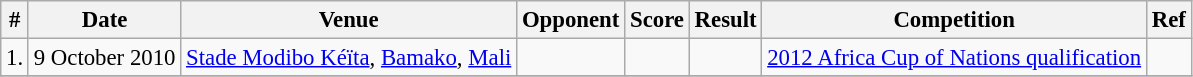<table class="wikitable" style="font-size:95%;">
<tr>
<th>#</th>
<th>Date</th>
<th>Venue</th>
<th>Opponent</th>
<th>Score</th>
<th>Result</th>
<th>Competition</th>
<th>Ref</th>
</tr>
<tr>
<td>1.</td>
<td>9 October 2010</td>
<td><a href='#'>Stade Modibo Kéïta</a>, <a href='#'>Bamako</a>, <a href='#'>Mali</a></td>
<td></td>
<td></td>
<td></td>
<td><a href='#'>2012 Africa Cup of Nations qualification</a></td>
<td></td>
</tr>
<tr>
</tr>
</table>
